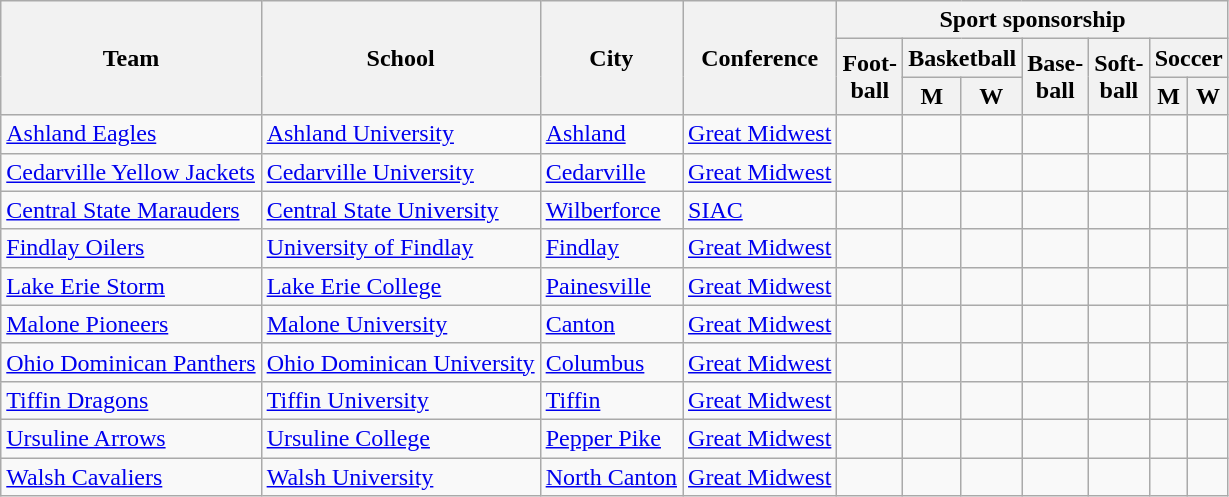<table class="sortable wikitable">
<tr>
<th rowspan=3>Team</th>
<th rowspan=3>School</th>
<th rowspan=3>City</th>
<th rowspan=3>Conference</th>
<th colspan=7>Sport sponsorship</th>
</tr>
<tr>
<th rowspan=2>Foot-<br>ball</th>
<th colspan=2>Basketball</th>
<th rowspan=2>Base-<br>ball</th>
<th rowspan=2>Soft-<br>ball</th>
<th colspan=2>Soccer</th>
</tr>
<tr>
<th>M</th>
<th>W</th>
<th>M</th>
<th>W</th>
</tr>
<tr>
<td><a href='#'>Ashland Eagles</a></td>
<td><a href='#'>Ashland University</a></td>
<td><a href='#'>Ashland</a></td>
<td><a href='#'>Great Midwest</a></td>
<td></td>
<td></td>
<td></td>
<td></td>
<td></td>
<td></td>
<td></td>
</tr>
<tr>
<td><a href='#'>Cedarville Yellow Jackets</a></td>
<td><a href='#'>Cedarville University</a></td>
<td><a href='#'>Cedarville</a></td>
<td><a href='#'>Great Midwest</a></td>
<td></td>
<td></td>
<td></td>
<td></td>
<td></td>
<td></td>
<td></td>
</tr>
<tr>
<td><a href='#'>Central State Marauders</a></td>
<td><a href='#'>Central State University</a></td>
<td><a href='#'>Wilberforce</a></td>
<td><a href='#'>SIAC</a></td>
<td></td>
<td></td>
<td></td>
<td></td>
<td></td>
<td></td>
<td></td>
</tr>
<tr>
<td><a href='#'>Findlay Oilers</a></td>
<td><a href='#'>University of Findlay</a></td>
<td><a href='#'>Findlay</a></td>
<td><a href='#'>Great Midwest</a></td>
<td></td>
<td></td>
<td></td>
<td></td>
<td></td>
<td></td>
<td></td>
</tr>
<tr>
<td><a href='#'>Lake Erie Storm</a></td>
<td><a href='#'>Lake Erie College</a></td>
<td><a href='#'>Painesville</a></td>
<td><a href='#'>Great Midwest</a></td>
<td></td>
<td></td>
<td></td>
<td></td>
<td></td>
<td></td>
<td></td>
</tr>
<tr>
<td><a href='#'>Malone Pioneers</a></td>
<td><a href='#'>Malone University</a></td>
<td><a href='#'>Canton</a></td>
<td><a href='#'>Great Midwest</a></td>
<td></td>
<td></td>
<td></td>
<td></td>
<td></td>
<td></td>
<td></td>
</tr>
<tr>
<td><a href='#'>Ohio Dominican Panthers</a></td>
<td><a href='#'>Ohio Dominican University</a></td>
<td><a href='#'>Columbus</a></td>
<td><a href='#'>Great Midwest</a></td>
<td></td>
<td></td>
<td></td>
<td></td>
<td></td>
<td></td>
<td></td>
</tr>
<tr>
<td><a href='#'>Tiffin Dragons</a></td>
<td><a href='#'>Tiffin University</a></td>
<td><a href='#'>Tiffin</a></td>
<td><a href='#'>Great Midwest</a></td>
<td></td>
<td></td>
<td></td>
<td></td>
<td></td>
<td></td>
<td></td>
</tr>
<tr>
<td><a href='#'>Ursuline Arrows</a></td>
<td><a href='#'>Ursuline College</a></td>
<td><a href='#'>Pepper Pike</a></td>
<td><a href='#'>Great Midwest</a></td>
<td></td>
<td></td>
<td></td>
<td></td>
<td></td>
<td></td>
<td></td>
</tr>
<tr>
<td><a href='#'>Walsh Cavaliers</a></td>
<td><a href='#'>Walsh University</a></td>
<td><a href='#'>North Canton</a></td>
<td><a href='#'>Great Midwest</a></td>
<td> </td>
<td></td>
<td></td>
<td></td>
<td></td>
<td></td>
<td></td>
</tr>
</table>
